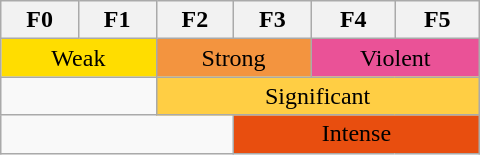<table class="wikitable" style="width:20em; text-align:center; float:right; margin:0.5em 0 1.3em 1.4em;">
<tr>
<th>F0</th>
<th>F1</th>
<th>F2</th>
<th>F3</th>
<th>F4</th>
<th>F5</th>
</tr>
<tr>
<td colspan="2" style="background: #fd0;">Weak</td>
<td colspan="2" style="background: #f3943f;">Strong</td>
<td colspan="2" style="background: #ea5297;">Violent</td>
</tr>
<tr>
<td colspan="2"></td>
<td colspan="4" style="background: #ffce44;">Significant</td>
</tr>
<tr>
<td colspan="3"></td>
<td colspan="3" style="background: #e84e0f;">Intense</td>
</tr>
</table>
